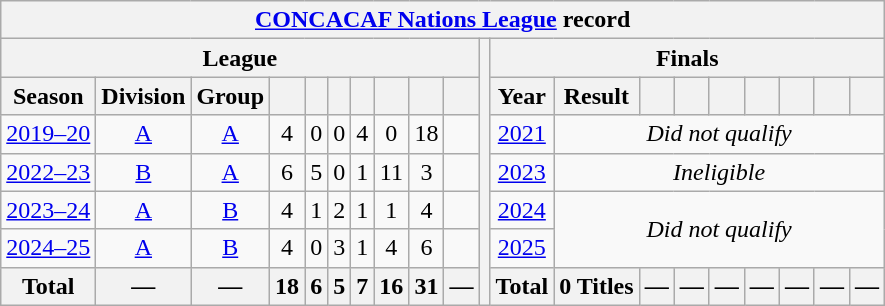<table class="wikitable" style="text-align: center;">
<tr>
<th colspan=21><a href='#'>CONCACAF Nations League</a> record</th>
</tr>
<tr>
<th colspan=10>League</th>
<th rowspan=7></th>
<th colspan=9>Finals</th>
</tr>
<tr>
<th>Season</th>
<th>Division</th>
<th>Group</th>
<th></th>
<th></th>
<th></th>
<th></th>
<th></th>
<th></th>
<th></th>
<th>Year</th>
<th>Result</th>
<th></th>
<th></th>
<th></th>
<th></th>
<th></th>
<th></th>
<th></th>
</tr>
<tr>
<td><a href='#'>2019–20</a></td>
<td><a href='#'>A</a></td>
<td><a href='#'>A</a></td>
<td>4</td>
<td>0</td>
<td>0</td>
<td>4</td>
<td>0</td>
<td>18</td>
<td></td>
<td> <a href='#'>2021</a></td>
<td colspan=8><em>Did not qualify</em></td>
</tr>
<tr>
<td><a href='#'>2022–23</a></td>
<td><a href='#'>B</a></td>
<td><a href='#'>A</a></td>
<td>6</td>
<td>5</td>
<td>0</td>
<td>1</td>
<td>11</td>
<td>3</td>
<td></td>
<td> <a href='#'>2023</a></td>
<td colspan=8><em>Ineligible</em></td>
</tr>
<tr>
<td><a href='#'>2023–24</a></td>
<td><a href='#'>A</a></td>
<td><a href='#'>B</a></td>
<td>4</td>
<td>1</td>
<td>2</td>
<td>1</td>
<td>1</td>
<td>4</td>
<td></td>
<td> <a href='#'>2024</a></td>
<td colspan=8 rowspan=2><em>Did not qualify</em></td>
</tr>
<tr>
<td><a href='#'>2024–25</a></td>
<td><a href='#'>A</a></td>
<td><a href='#'>B</a></td>
<td>4</td>
<td>0</td>
<td>3</td>
<td>1</td>
<td>4</td>
<td>6</td>
<td></td>
<td> <a href='#'>2025</a></td>
</tr>
<tr>
<th>Total</th>
<th>—</th>
<th>—</th>
<th>18</th>
<th>6</th>
<th>5</th>
<th>7</th>
<th>16</th>
<th>31</th>
<th>—</th>
<th>Total</th>
<th>0 Titles</th>
<th>—</th>
<th>—</th>
<th>—</th>
<th>—</th>
<th>—</th>
<th>—</th>
<th>—</th>
</tr>
</table>
